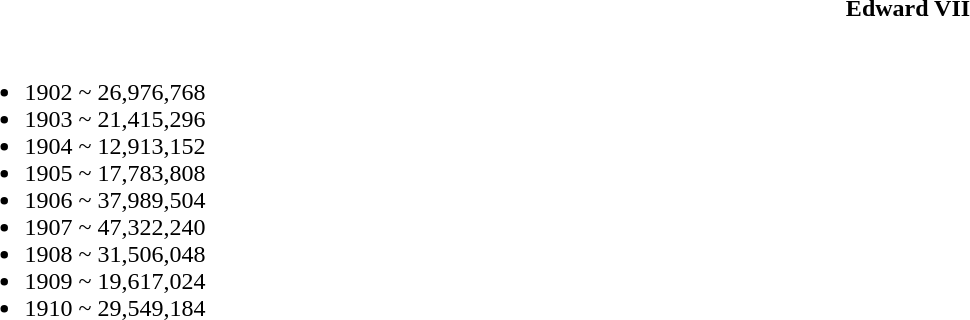<table class="toccolours collapsible" style="width:100%; background:inherit">
<tr>
<th>Edward VII</th>
</tr>
<tr>
<td><br><ul><li>1902 ~ 26,976,768</li><li>1903 ~ 21,415,296</li><li>1904 ~ 12,913,152</li><li>1905 ~ 17,783,808</li><li>1906 ~ 37,989,504</li><li>1907 ~ 47,322,240</li><li>1908 ~ 31,506,048</li><li>1909 ~ 19,617,024</li><li>1910 ~ 29,549,184</li></ul></td>
</tr>
</table>
